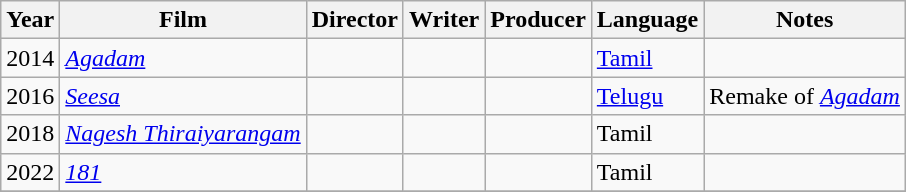<table class="wikitable sortable">
<tr>
<th>Year</th>
<th>Film</th>
<th>Director</th>
<th>Writer</th>
<th>Producer</th>
<th>Language</th>
<th>Notes</th>
</tr>
<tr>
<td>2014</td>
<td><em><a href='#'>Agadam</a></em> </td>
<td></td>
<td></td>
<td></td>
<td><a href='#'>Tamil</a></td>
<td></td>
</tr>
<tr>
<td>2016</td>
<td><em><a href='#'>Seesa</a></em></td>
<td></td>
<td></td>
<td></td>
<td><a href='#'>Telugu</a></td>
<td>Remake of <em><a href='#'>Agadam</a></em></td>
</tr>
<tr>
<td>2018</td>
<td><em><a href='#'>Nagesh Thiraiyarangam</a></em></td>
<td></td>
<td></td>
<td></td>
<td>Tamil</td>
<td></td>
</tr>
<tr>
<td>2022</td>
<td><em><a href='#'>181</a></em></td>
<td></td>
<td></td>
<td></td>
<td>Tamil</td>
<td></td>
</tr>
<tr>
</tr>
</table>
